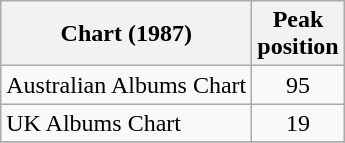<table class="wikitable sortable">
<tr>
<th>Chart (1987)</th>
<th>Peak<br>position</th>
</tr>
<tr>
<td align="left">Australian Albums Chart</td>
<td style="text-align:center;">95</td>
</tr>
<tr>
<td align="left">UK Albums Chart</td>
<td style="text-align:center;">19</td>
</tr>
<tr>
</tr>
</table>
